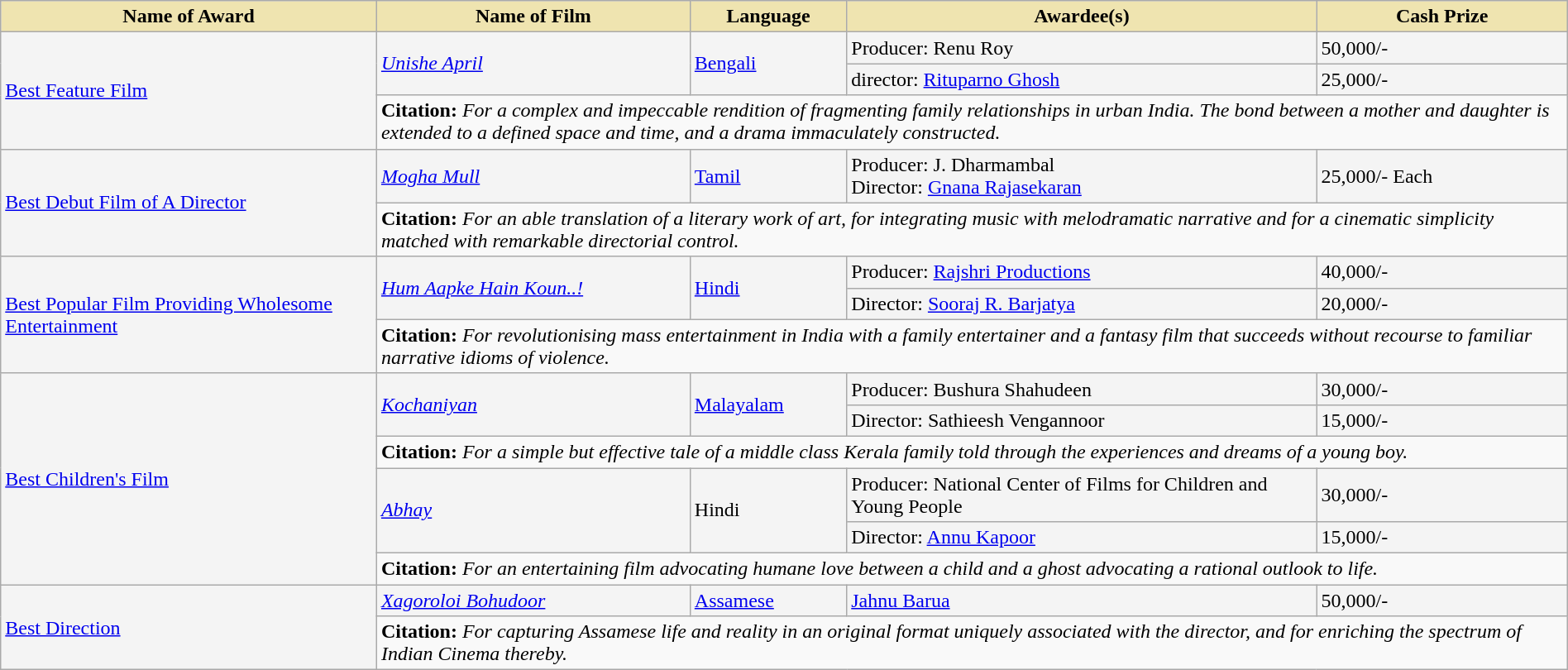<table class="wikitable" style="width:100%;">
<tr>
<th style="background-color:#EFE4B0;width:24%;">Name of Award</th>
<th style="background-color:#EFE4B0;width:20%;">Name of Film</th>
<th style="background-color:#EFE4B0;width:10%;">Language</th>
<th style="background-color:#EFE4B0;width:30%;">Awardee(s)</th>
<th style="background-color:#EFE4B0;width:16%;">Cash Prize</th>
</tr>
<tr style="background-color:#F4F4F4">
<td rowspan="3"><a href='#'>Best Feature Film</a></td>
<td rowspan="2"><em><a href='#'>Unishe April</a></em></td>
<td rowspan="2"><a href='#'>Bengali</a></td>
<td>Producer: Renu Roy</td>
<td> 50,000/-</td>
</tr>
<tr style="background-color:#F4F4F4">
<td>director: <a href='#'>Rituparno Ghosh</a></td>
<td> 25,000/-</td>
</tr>
<tr style="background-color:#F9F9F9">
<td colspan="4"><strong>Citation:</strong> <em>For a complex and impeccable rendition of fragmenting family relationships in urban India. The bond between a mother and daughter is extended to a defined space and time, and a drama immaculately constructed.</em></td>
</tr>
<tr style="background-color:#F4F4F4">
<td rowspan="2"><a href='#'>Best Debut Film of A Director</a></td>
<td><em><a href='#'>Mogha Mull</a></em></td>
<td><a href='#'>Tamil</a></td>
<td>Producer: J. Dharmambal<br>Director: <a href='#'>Gnana Rajasekaran</a></td>
<td> 25,000/- Each</td>
</tr>
<tr style="background-color:#F9F9F9">
<td colspan="4"><strong>Citation:</strong> <em>For an able translation of a literary work of art, for integrating music with melodramatic narrative and for a cinematic simplicity matched with remarkable directorial control.</em></td>
</tr>
<tr style="background-color:#F4F4F4">
<td rowspan="3"><a href='#'>Best Popular Film Providing Wholesome Entertainment</a></td>
<td rowspan="2"><em><a href='#'>Hum Aapke Hain Koun..!</a></em></td>
<td rowspan="2"><a href='#'>Hindi</a></td>
<td>Producer: <a href='#'>Rajshri Productions</a></td>
<td> 40,000/-</td>
</tr>
<tr style="background-color:#F4F4F4">
<td>Director: <a href='#'>Sooraj R. Barjatya</a></td>
<td> 20,000/-</td>
</tr>
<tr style="background-color:#F9F9F9">
<td colspan="4"><strong>Citation:</strong> <em>For revolutionising mass entertainment in India with a family entertainer and a fantasy film that succeeds without recourse to familiar narrative idioms of violence.</em></td>
</tr>
<tr style="background-color:#F4F4F4">
<td rowspan="6"><a href='#'>Best Children's Film</a></td>
<td rowspan="2"><em><a href='#'>Kochaniyan</a></em></td>
<td rowspan="2"><a href='#'>Malayalam</a></td>
<td>Producer: Bushura Shahudeen</td>
<td> 30,000/-</td>
</tr>
<tr style="background-color:#F4F4F4">
<td>Director: Sathieesh Vengannoor</td>
<td> 15,000/-</td>
</tr>
<tr style="background-color:#F9F9F9">
<td colspan="4"><strong>Citation:</strong> <em>For a simple but effective tale of a middle class Kerala family told through the experiences and dreams of a young boy.</em></td>
</tr>
<tr style="background-color:#F4F4F4">
<td rowspan="2"><em><a href='#'>Abhay</a></em></td>
<td rowspan="2">Hindi</td>
<td>Producer: National Center of Films for Children and Young People</td>
<td> 30,000/-</td>
</tr>
<tr style="background-color:#F4F4F4">
<td>Director: <a href='#'>Annu Kapoor</a></td>
<td> 15,000/-</td>
</tr>
<tr style="background-color:#F9F9F9">
<td colspan="4"><strong>Citation:</strong> <em>For an entertaining film advocating humane love between a child and a ghost advocating a rational outlook to life.</em></td>
</tr>
<tr style="background-color:#F4F4F4">
<td rowspan="2"><a href='#'>Best Direction</a></td>
<td><em><a href='#'>Xagoroloi Bohudoor</a></em></td>
<td><a href='#'>Assamese</a></td>
<td><a href='#'>Jahnu Barua</a></td>
<td> 50,000/-</td>
</tr>
<tr style="background-color:#F9F9F9">
<td colspan="4"><strong>Citation:</strong> <em>For capturing Assamese life and reality in an original format uniquely associated with the director, and for enriching the spectrum of Indian Cinema thereby.</em></td>
</tr>
</table>
